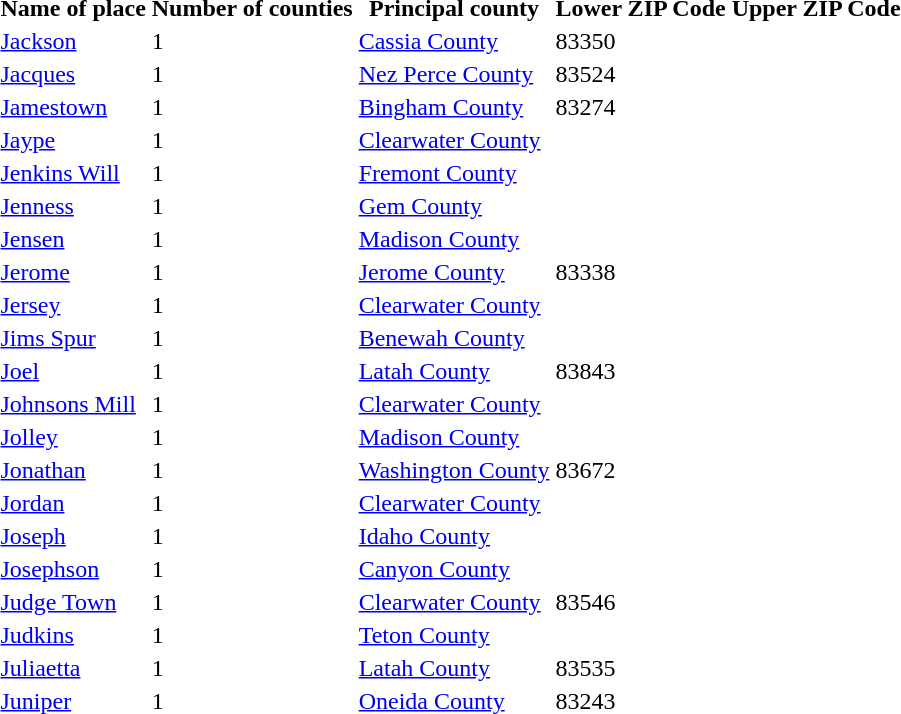<table>
<tr>
<th>Name of place</th>
<th>Number of counties</th>
<th>Principal county</th>
<th>Lower ZIP Code</th>
<th>Upper ZIP Code</th>
</tr>
<tr --->
<td><a href='#'>Jackson</a></td>
<td>1</td>
<td><a href='#'>Cassia County</a></td>
<td>83350</td>
<td> </td>
</tr>
<tr --->
<td><a href='#'>Jacques</a></td>
<td>1</td>
<td><a href='#'>Nez Perce County</a></td>
<td>83524</td>
<td> </td>
</tr>
<tr --->
<td><a href='#'>Jamestown</a></td>
<td>1</td>
<td><a href='#'>Bingham County</a></td>
<td>83274</td>
<td> </td>
</tr>
<tr --->
<td><a href='#'>Jaype</a></td>
<td>1</td>
<td><a href='#'>Clearwater County</a></td>
<td> </td>
<td> </td>
</tr>
<tr --->
<td><a href='#'>Jenkins Will</a></td>
<td>1</td>
<td><a href='#'>Fremont County</a></td>
<td> </td>
<td> </td>
</tr>
<tr --->
<td><a href='#'>Jenness</a></td>
<td>1</td>
<td><a href='#'>Gem County</a></td>
<td> </td>
<td> </td>
</tr>
<tr --->
<td><a href='#'>Jensen</a></td>
<td>1</td>
<td><a href='#'>Madison County</a></td>
<td> </td>
<td> </td>
</tr>
<tr --->
<td><a href='#'>Jerome</a></td>
<td>1</td>
<td><a href='#'>Jerome County</a></td>
<td>83338</td>
<td> </td>
</tr>
<tr --->
<td><a href='#'>Jersey</a></td>
<td>1</td>
<td><a href='#'>Clearwater County</a></td>
<td> </td>
<td> </td>
</tr>
<tr --->
<td><a href='#'>Jims Spur</a></td>
<td>1</td>
<td><a href='#'>Benewah County</a></td>
<td> </td>
<td> </td>
</tr>
<tr --->
<td><a href='#'>Joel</a></td>
<td>1</td>
<td><a href='#'>Latah County</a></td>
<td>83843</td>
<td> </td>
</tr>
<tr --->
<td><a href='#'>Johnsons Mill</a></td>
<td>1</td>
<td><a href='#'>Clearwater County</a></td>
<td> </td>
<td> </td>
</tr>
<tr --->
<td><a href='#'>Jolley</a></td>
<td>1</td>
<td><a href='#'>Madison County</a></td>
<td> </td>
<td> </td>
</tr>
<tr --->
<td><a href='#'>Jonathan</a></td>
<td>1</td>
<td><a href='#'>Washington County</a></td>
<td>83672</td>
<td> </td>
</tr>
<tr --->
<td><a href='#'>Jordan</a></td>
<td>1</td>
<td><a href='#'>Clearwater County</a></td>
<td> </td>
<td> </td>
</tr>
<tr --->
<td><a href='#'>Joseph</a></td>
<td>1</td>
<td><a href='#'>Idaho County</a></td>
<td> </td>
<td> </td>
</tr>
<tr --->
<td><a href='#'>Josephson</a></td>
<td>1</td>
<td><a href='#'>Canyon County</a></td>
<td> </td>
<td> </td>
</tr>
<tr --->
<td><a href='#'>Judge Town</a></td>
<td>1</td>
<td><a href='#'>Clearwater County</a></td>
<td>83546</td>
<td> </td>
</tr>
<tr --->
<td><a href='#'>Judkins</a></td>
<td>1</td>
<td><a href='#'>Teton County</a></td>
<td> </td>
<td> </td>
</tr>
<tr --->
<td><a href='#'>Juliaetta</a></td>
<td>1</td>
<td><a href='#'>Latah County</a></td>
<td>83535</td>
<td> </td>
</tr>
<tr --->
<td><a href='#'>Juniper</a></td>
<td>1</td>
<td><a href='#'>Oneida County</a></td>
<td>83243</td>
<td> </td>
</tr>
<tr --->
</tr>
</table>
